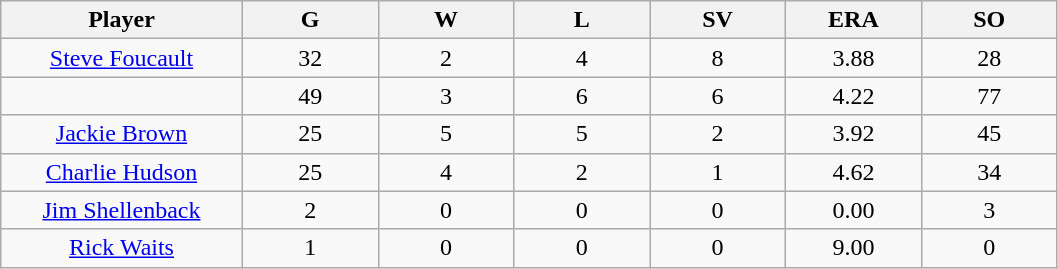<table class="wikitable sortable">
<tr>
<th bgcolor="#DDDDFF" width="16%">Player</th>
<th bgcolor="#DDDDFF" width="9%">G</th>
<th bgcolor="#DDDDFF" width="9%">W</th>
<th bgcolor="#DDDDFF" width="9%">L</th>
<th bgcolor="#DDDDFF" width="9%">SV</th>
<th bgcolor="#DDDDFF" width="9%">ERA</th>
<th bgcolor="#DDDDFF" width="9%">SO</th>
</tr>
<tr align="center">
<td><a href='#'>Steve Foucault</a></td>
<td>32</td>
<td>2</td>
<td>4</td>
<td>8</td>
<td>3.88</td>
<td>28</td>
</tr>
<tr align=center>
<td></td>
<td>49</td>
<td>3</td>
<td>6</td>
<td>6</td>
<td>4.22</td>
<td>77</td>
</tr>
<tr align="center">
<td><a href='#'>Jackie Brown</a></td>
<td>25</td>
<td>5</td>
<td>5</td>
<td>2</td>
<td>3.92</td>
<td>45</td>
</tr>
<tr align=center>
<td><a href='#'>Charlie Hudson</a></td>
<td>25</td>
<td>4</td>
<td>2</td>
<td>1</td>
<td>4.62</td>
<td>34</td>
</tr>
<tr align=center>
<td><a href='#'>Jim Shellenback</a></td>
<td>2</td>
<td>0</td>
<td>0</td>
<td>0</td>
<td>0.00</td>
<td>3</td>
</tr>
<tr align=center>
<td><a href='#'>Rick Waits</a></td>
<td>1</td>
<td>0</td>
<td>0</td>
<td>0</td>
<td>9.00</td>
<td>0</td>
</tr>
</table>
